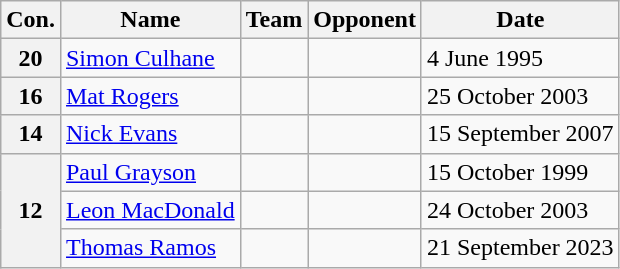<table class="wikitable">
<tr>
<th>Con.</th>
<th>Name</th>
<th>Team</th>
<th>Opponent</th>
<th>Date</th>
</tr>
<tr>
<th>20</th>
<td><a href='#'>Simon Culhane</a></td>
<td></td>
<td></td>
<td>4 June 1995</td>
</tr>
<tr>
<th>16</th>
<td><a href='#'>Mat Rogers</a></td>
<td></td>
<td></td>
<td>25 October 2003</td>
</tr>
<tr>
<th>14</th>
<td><a href='#'>Nick Evans</a></td>
<td></td>
<td></td>
<td>15 September 2007</td>
</tr>
<tr>
<th rowspan="3">12</th>
<td><a href='#'>Paul Grayson</a></td>
<td></td>
<td></td>
<td>15 October 1999</td>
</tr>
<tr>
<td><a href='#'>Leon MacDonald</a></td>
<td></td>
<td></td>
<td>24 October 2003</td>
</tr>
<tr>
<td><a href='#'>Thomas Ramos</a></td>
<td></td>
<td></td>
<td>21 September 2023</td>
</tr>
</table>
